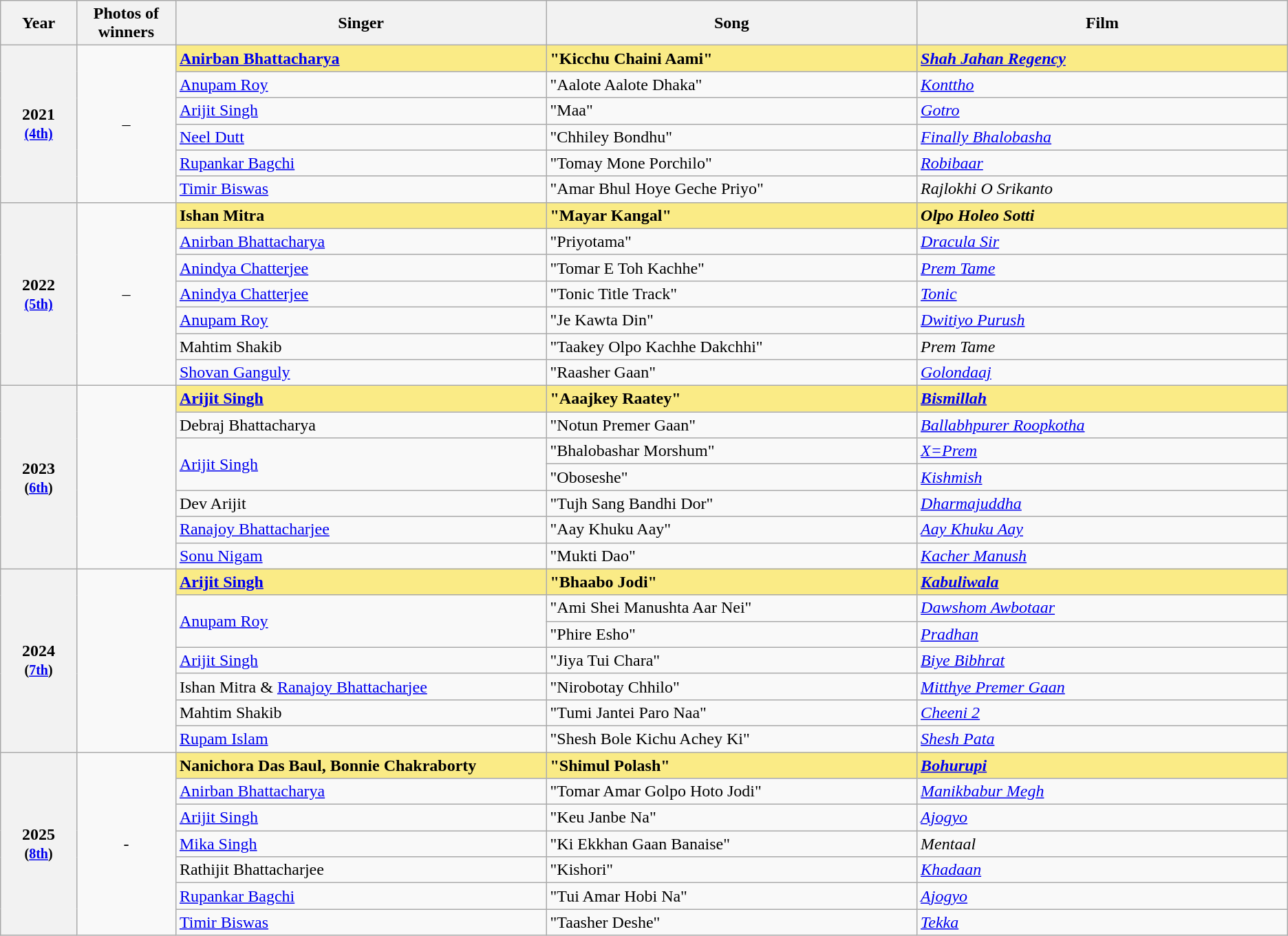<table class="wikitable sortable" style="text-align:left;">
<tr>
<th scope="col" style="width:3%; text-align:center;">Year</th>
<th scope="col" style="width:3%;text-align:center;">Photos of winners</th>
<th scope="col" style="width:15%;text-align:center;">Singer</th>
<th scope="col" style="width:15%;text-align:center;">Song</th>
<th scope="col" style="width:15%;text-align:center;">Film</th>
</tr>
<tr>
<th scope="row" rowspan=6 style="text-align:center">2021 <br><small><a href='#'>(4th)</a></small></th>
<td rowspan="6" style="text-align:center">–</td>
<td style="background:#FAEB86;"><strong><a href='#'>Anirban Bhattacharya</a></strong> </td>
<td style="background:#FAEB86;"><strong>"Kicchu Chaini Aami"</strong></td>
<td style="background:#FAEB86;"><strong><em><a href='#'>Shah Jahan Regency</a></em></strong></td>
</tr>
<tr>
<td><a href='#'>Anupam Roy</a></td>
<td>"Aalote Aalote Dhaka"</td>
<td><em><a href='#'>Konttho</a></em></td>
</tr>
<tr>
<td><a href='#'>Arijit Singh</a></td>
<td>"Maa"</td>
<td><em><a href='#'>Gotro</a></em></td>
</tr>
<tr>
<td><a href='#'>Neel Dutt</a></td>
<td>"Chhiley Bondhu"</td>
<td><em><a href='#'>Finally Bhalobasha</a></em></td>
</tr>
<tr>
<td><a href='#'>Rupankar Bagchi</a></td>
<td>"Tomay Mone Porchilo"</td>
<td><em><a href='#'>Robibaar</a></em></td>
</tr>
<tr>
<td><a href='#'>Timir Biswas</a></td>
<td>"Amar Bhul Hoye Geche Priyo"</td>
<td><em>Rajlokhi O Srikanto</em></td>
</tr>
<tr>
<th scope="row" rowspan=7 style="text-align:center">2022 <br><small><a href='#'>(5th)</a></small></th>
<td rowspan="7" style="text-align:center">–</td>
<td style="background:#FAEB86;"><strong>Ishan Mitra</strong> </td>
<td style="background:#FAEB86;"><strong>"Mayar Kangal"</strong></td>
<td style="background:#FAEB86;"><strong><em>Olpo Holeo Sotti</em></strong></td>
</tr>
<tr>
<td><a href='#'>Anirban Bhattacharya</a></td>
<td>"Priyotama"</td>
<td><em><a href='#'>Dracula Sir</a></em></td>
</tr>
<tr>
<td><a href='#'>Anindya Chatterjee</a></td>
<td>"Tomar E Toh Kachhe"</td>
<td><em><a href='#'>Prem Tame</a></em></td>
</tr>
<tr>
<td><a href='#'>Anindya Chatterjee</a></td>
<td>"Tonic Title Track"</td>
<td><em><a href='#'>Tonic</a></em></td>
</tr>
<tr>
<td><a href='#'>Anupam Roy</a></td>
<td>"Je Kawta Din"</td>
<td><em><a href='#'>Dwitiyo Purush</a></em></td>
</tr>
<tr>
<td>Mahtim Shakib</td>
<td>"Taakey Olpo Kachhe Dakchhi"</td>
<td><em>Prem Tame</em></td>
</tr>
<tr>
<td><a href='#'>Shovan Ganguly</a></td>
<td>"Raasher Gaan"</td>
<td><em><a href='#'>Golondaaj</a></em></td>
</tr>
<tr>
<th scope="row" rowspan=7 style="text-align:center">2023 <br><small>(<a href='#'>6th</a>)</small></th>
<td rowspan=7 style="text-align:center"></td>
<td style="background:#FAEB86;"><strong><a href='#'>Arijit Singh</a></strong> </td>
<td style="background:#FAEB86;"><strong>"Aaajkey Raatey"</strong></td>
<td style="background:#FAEB86;"><strong><em><a href='#'>Bismillah</a></em></strong></td>
</tr>
<tr>
<td>Debraj Bhattacharya</td>
<td>"Notun Premer Gaan"</td>
<td><em><a href='#'>Ballabhpurer Roopkotha</a></em></td>
</tr>
<tr>
<td rowspan=2><a href='#'>Arijit Singh</a></td>
<td>"Bhalobashar Morshum"</td>
<td><em><a href='#'>X=Prem</a></em></td>
</tr>
<tr>
<td>"Oboseshe"</td>
<td><em><a href='#'>Kishmish</a></em></td>
</tr>
<tr>
<td>Dev Arijit</td>
<td>"Tujh Sang Bandhi Dor"</td>
<td><em><a href='#'>Dharmajuddha</a></em></td>
</tr>
<tr>
<td><a href='#'>Ranajoy Bhattacharjee</a></td>
<td>"Aay Khuku Aay"</td>
<td><em><a href='#'>Aay Khuku Aay</a></em></td>
</tr>
<tr>
<td><a href='#'>Sonu Nigam</a></td>
<td>"Mukti Dao"</td>
<td><em><a href='#'>Kacher Manush</a></em></td>
</tr>
<tr>
<th scope="row" rowspan=7 style="text-align:center">2024 <br><small>(<a href='#'>7th</a>)</small></th>
<td rowspan=7 style="text-align:center"></td>
<td style="background:#FAEB86;"><strong><a href='#'>Arijit Singh</a></strong> </td>
<td style="background:#FAEB86;"><strong>"Bhaabo Jodi"</strong></td>
<td style="background:#FAEB86;"><strong><em><a href='#'>Kabuliwala</a></em></strong></td>
</tr>
<tr>
<td rowspan=2><a href='#'>Anupam Roy</a></td>
<td>"Ami Shei Manushta Aar Nei"</td>
<td><em><a href='#'>Dawshom Awbotaar</a></em></td>
</tr>
<tr>
<td>"Phire Esho"</td>
<td><em><a href='#'>Pradhan</a></em></td>
</tr>
<tr>
<td><a href='#'>Arijit Singh</a></td>
<td>"Jiya Tui Chara"</td>
<td><em><a href='#'>Biye Bibhrat</a></em></td>
</tr>
<tr>
<td>Ishan Mitra & <a href='#'>Ranajoy Bhattacharjee</a></td>
<td>"Nirobotay Chhilo"</td>
<td><em><a href='#'>Mitthye Premer Gaan</a></em></td>
</tr>
<tr>
<td>Mahtim Shakib</td>
<td>"Tumi Jantei Paro Naa"</td>
<td><em><a href='#'>Cheeni 2</a></em></td>
</tr>
<tr>
<td><a href='#'>Rupam Islam</a></td>
<td>"Shesh Bole Kichu Achey Ki"</td>
<td><em><a href='#'>Shesh Pata</a></em></td>
</tr>
<tr>
<th scope="row" rowspan=7 style="text-align:center">2025<br><small>(<a href='#'>8th</a>)</small></th>
<td rowspan=7 style="text-align:center">-</td>
<td style="background:#FAEB86;"><strong>Nanichora Das Baul, Bonnie Chakraborty</strong> </td>
<td style="background:#FAEB86;"><strong>"Shimul Polash"</strong></td>
<td style="background:#FAEB86;"><strong><em><a href='#'>Bohurupi</a></em></strong></td>
</tr>
<tr>
<td><a href='#'>Anirban Bhattacharya</a></td>
<td>"Tomar Amar Golpo Hoto Jodi"</td>
<td><em><a href='#'>Manikbabur Megh</a></em></td>
</tr>
<tr>
<td><a href='#'>Arijit Singh</a></td>
<td>"Keu Janbe Na"</td>
<td><em><a href='#'>Ajogyo</a></em></td>
</tr>
<tr>
<td><a href='#'>Mika Singh</a></td>
<td>"Ki Ekkhan Gaan Banaise"</td>
<td><em>Mentaal</em></td>
</tr>
<tr>
<td>Rathijit Bhattacharjee</td>
<td>"Kishori"</td>
<td><em><a href='#'>Khadaan</a></em></td>
</tr>
<tr>
<td><a href='#'>Rupankar Bagchi</a></td>
<td>"Tui Amar Hobi Na"</td>
<td><em><a href='#'>Ajogyo</a></em></td>
</tr>
<tr>
<td><a href='#'>Timir Biswas</a></td>
<td>"Taasher Deshe"</td>
<td><em><a href='#'>Tekka</a></em></td>
</tr>
</table>
